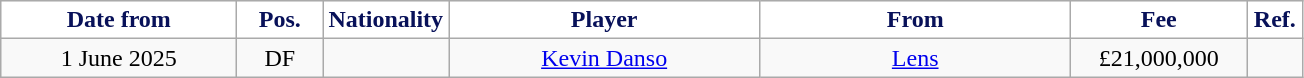<table class="wikitable" style="text-align:center">
<tr>
<th style="background:#FFFFFF; color:#081159; width:150px;">Date from</th>
<th style="background:#FFFFFF; color:#081159; width:50px;">Pos.</th>
<th style="background:#FFFFFF; color:#081159; width:50px;">Nationality</th>
<th style="background:#FFFFFF; color:#081159; width:200px;">Player</th>
<th style="background:#FFFFFF; color:#081159; width:200px;">From</th>
<th style="background:#FFFFFF; color:#081159; width:110px;">Fee</th>
<th style="background:#FFFFFF; color:#081159; width:30px;">Ref.</th>
</tr>
<tr>
<td>1 June 2025</td>
<td>DF</td>
<td></td>
<td><a href='#'>Kevin Danso</a></td>
<td> <a href='#'>Lens</a></td>
<td>£21,000,000</td>
<td></td>
</tr>
</table>
